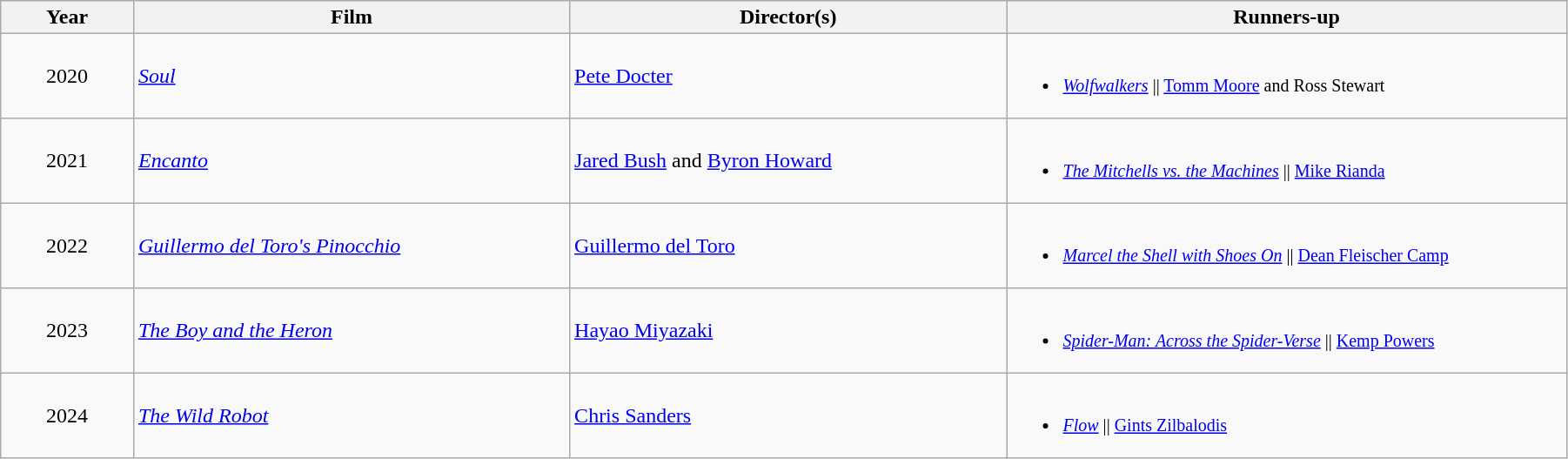<table class="wikitable" width="95%" cellpadding="5">
<tr>
<th width="100"><strong>Year</strong></th>
<th width="350"><strong>Film</strong></th>
<th width="350"><strong>Director(s)</strong></th>
<th width="450"><strong>Runners-up</strong></th>
</tr>
<tr>
<td align="center">2020</td>
<td><em><a href='#'>Soul</a></em></td>
<td><a href='#'>Pete Docter</a></td>
<td style="font-size:smaller"><br><ul><li><em><a href='#'>Wolfwalkers</a></em> || <a href='#'>Tomm Moore</a> and Ross Stewart</li></ul></td>
</tr>
<tr>
<td align="center">2021</td>
<td><em><a href='#'>Encanto</a></em></td>
<td><a href='#'>Jared Bush</a> and <a href='#'>Byron Howard</a></td>
<td style="font-size:smaller"><br><ul><li><em><a href='#'>The Mitchells vs. the Machines</a></em> || <a href='#'>Mike Rianda</a></li></ul></td>
</tr>
<tr>
<td align="center">2022</td>
<td><em><a href='#'>Guillermo del Toro's Pinocchio</a></em></td>
<td><a href='#'>Guillermo del Toro</a></td>
<td style="font-size:smaller"><br><ul><li><em><a href='#'>Marcel the Shell with Shoes On</a></em> || <a href='#'>Dean Fleischer Camp</a></li></ul></td>
</tr>
<tr>
<td align="center">2023</td>
<td><em><a href='#'>The Boy and the Heron</a></em></td>
<td><a href='#'>Hayao Miyazaki</a></td>
<td style="font-size:smaller"><br><ul><li><em><a href='#'>Spider-Man: Across the Spider-Verse</a></em> || <a href='#'>Kemp Powers</a></li></ul></td>
</tr>
<tr>
<td align="center">2024</td>
<td><em><a href='#'>The Wild Robot</a></em></td>
<td><a href='#'>Chris Sanders</a></td>
<td style="font-size:smaller"><br><ul><li><em><a href='#'>Flow</a></em> || <a href='#'>Gints Zilbalodis</a></li></ul></td>
</tr>
</table>
